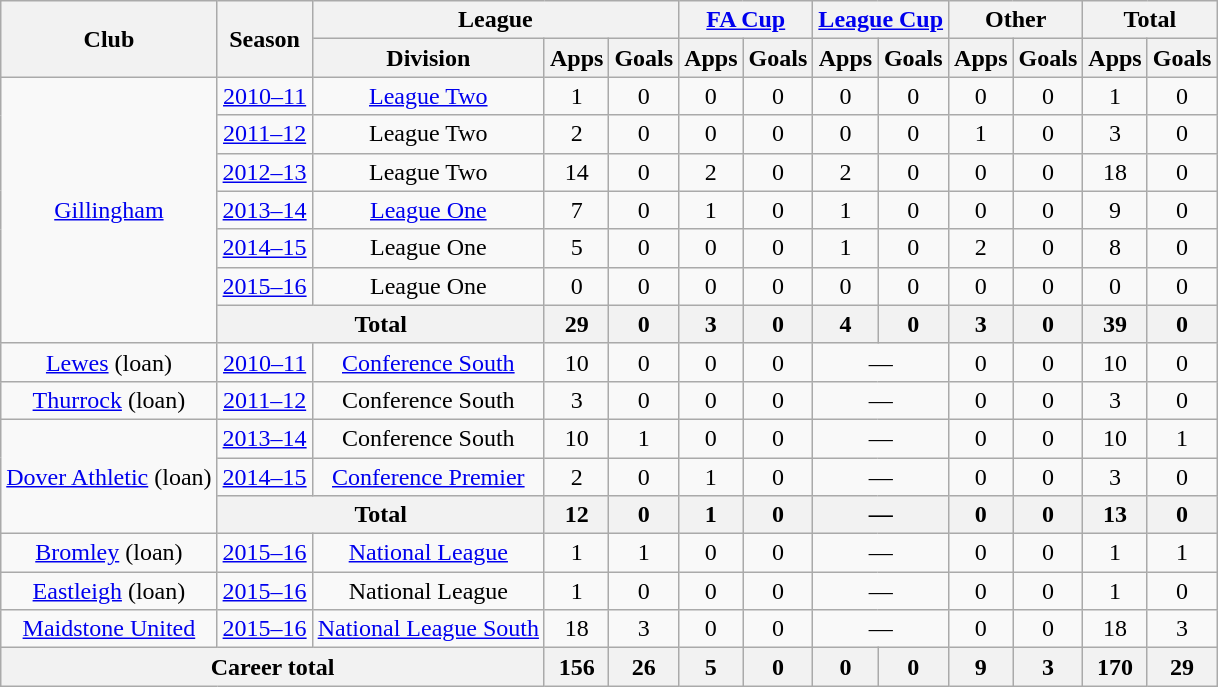<table class="wikitable" style="text-align: center;">
<tr>
<th rowspan="2">Club</th>
<th rowspan="2">Season</th>
<th colspan="3">League</th>
<th colspan="2"><a href='#'>FA Cup</a></th>
<th colspan="2"><a href='#'>League Cup</a></th>
<th colspan="2">Other</th>
<th colspan="2">Total</th>
</tr>
<tr>
<th>Division</th>
<th>Apps</th>
<th>Goals</th>
<th>Apps</th>
<th>Goals</th>
<th>Apps</th>
<th>Goals</th>
<th>Apps</th>
<th>Goals</th>
<th>Apps</th>
<th>Goals</th>
</tr>
<tr>
<td rowspan="7" valign="center"><a href='#'>Gillingham</a></td>
<td><a href='#'>2010–11</a></td>
<td><a href='#'>League Two</a></td>
<td>1</td>
<td>0</td>
<td>0</td>
<td>0</td>
<td>0</td>
<td>0</td>
<td>0</td>
<td>0</td>
<td>1</td>
<td>0</td>
</tr>
<tr>
<td><a href='#'>2011–12</a></td>
<td>League Two</td>
<td>2</td>
<td>0</td>
<td>0</td>
<td>0</td>
<td>0</td>
<td>0</td>
<td>1</td>
<td>0</td>
<td>3</td>
<td>0</td>
</tr>
<tr>
<td><a href='#'>2012–13</a></td>
<td>League Two</td>
<td>14</td>
<td>0</td>
<td>2</td>
<td>0</td>
<td>2</td>
<td>0</td>
<td>0</td>
<td>0</td>
<td>18</td>
<td>0</td>
</tr>
<tr>
<td><a href='#'>2013–14</a></td>
<td><a href='#'>League One</a></td>
<td>7</td>
<td>0</td>
<td>1</td>
<td>0</td>
<td>1</td>
<td>0</td>
<td>0</td>
<td>0</td>
<td>9</td>
<td>0</td>
</tr>
<tr>
<td><a href='#'>2014–15</a></td>
<td>League One</td>
<td>5</td>
<td>0</td>
<td>0</td>
<td>0</td>
<td>1</td>
<td>0</td>
<td>2</td>
<td>0</td>
<td>8</td>
<td>0</td>
</tr>
<tr>
<td><a href='#'>2015–16</a></td>
<td>League One</td>
<td>0</td>
<td>0</td>
<td>0</td>
<td>0</td>
<td>0</td>
<td>0</td>
<td>0</td>
<td>0</td>
<td>0</td>
<td>0</td>
</tr>
<tr>
<th colspan="2">Total</th>
<th>29</th>
<th>0</th>
<th>3</th>
<th>0</th>
<th>4</th>
<th>0</th>
<th>3</th>
<th>0</th>
<th>39</th>
<th>0</th>
</tr>
<tr>
<td rowspan="1" valign="center"><a href='#'>Lewes</a> (loan)</td>
<td><a href='#'>2010–11</a></td>
<td><a href='#'>Conference South</a></td>
<td>10</td>
<td>0</td>
<td>0</td>
<td>0</td>
<td colspan="2">—</td>
<td>0</td>
<td>0</td>
<td>10</td>
<td>0</td>
</tr>
<tr>
<td rowspan="1" valign="center"><a href='#'>Thurrock</a> (loan)</td>
<td><a href='#'>2011–12</a></td>
<td>Conference South</td>
<td>3</td>
<td>0</td>
<td>0</td>
<td>0</td>
<td colspan="2">—</td>
<td>0</td>
<td>0</td>
<td>3</td>
<td>0</td>
</tr>
<tr>
<td rowspan="3" valign="center"><a href='#'>Dover Athletic</a> (loan)</td>
<td><a href='#'>2013–14</a></td>
<td>Conference South</td>
<td>10</td>
<td>1</td>
<td>0</td>
<td>0</td>
<td colspan="2">—</td>
<td>0</td>
<td>0</td>
<td>10</td>
<td>1</td>
</tr>
<tr>
<td><a href='#'>2014–15</a></td>
<td><a href='#'>Conference Premier</a></td>
<td>2</td>
<td>0</td>
<td>1</td>
<td>0</td>
<td colspan="2">—</td>
<td>0</td>
<td>0</td>
<td>3</td>
<td>0</td>
</tr>
<tr>
<th colspan="2">Total</th>
<th>12</th>
<th>0</th>
<th>1</th>
<th>0</th>
<th colspan="2">—</th>
<th>0</th>
<th>0</th>
<th>13</th>
<th>0</th>
</tr>
<tr>
<td rowspan="1" valign="center"><a href='#'>Bromley</a> (loan)</td>
<td><a href='#'>2015–16</a></td>
<td><a href='#'>National League</a></td>
<td>1</td>
<td>1</td>
<td>0</td>
<td>0</td>
<td colspan="2">—</td>
<td>0</td>
<td>0</td>
<td>1</td>
<td>1</td>
</tr>
<tr>
<td rowspan="1" valign="center"><a href='#'>Eastleigh</a> (loan)</td>
<td><a href='#'>2015–16</a></td>
<td>National League</td>
<td>1</td>
<td>0</td>
<td>0</td>
<td>0</td>
<td colspan="2">—</td>
<td>0</td>
<td>0</td>
<td>1</td>
<td>0</td>
</tr>
<tr>
<td rowspan="1" valign="center"><a href='#'>Maidstone United</a></td>
<td><a href='#'>2015–16</a></td>
<td><a href='#'>National League South</a></td>
<td>18</td>
<td>3</td>
<td>0</td>
<td>0</td>
<td colspan="2">—</td>
<td>0</td>
<td>0</td>
<td>18</td>
<td>3</td>
</tr>
<tr>
<th colspan="3">Career total</th>
<th>156</th>
<th>26</th>
<th>5</th>
<th>0</th>
<th>0</th>
<th>0</th>
<th>9</th>
<th>3</th>
<th>170</th>
<th>29</th>
</tr>
</table>
